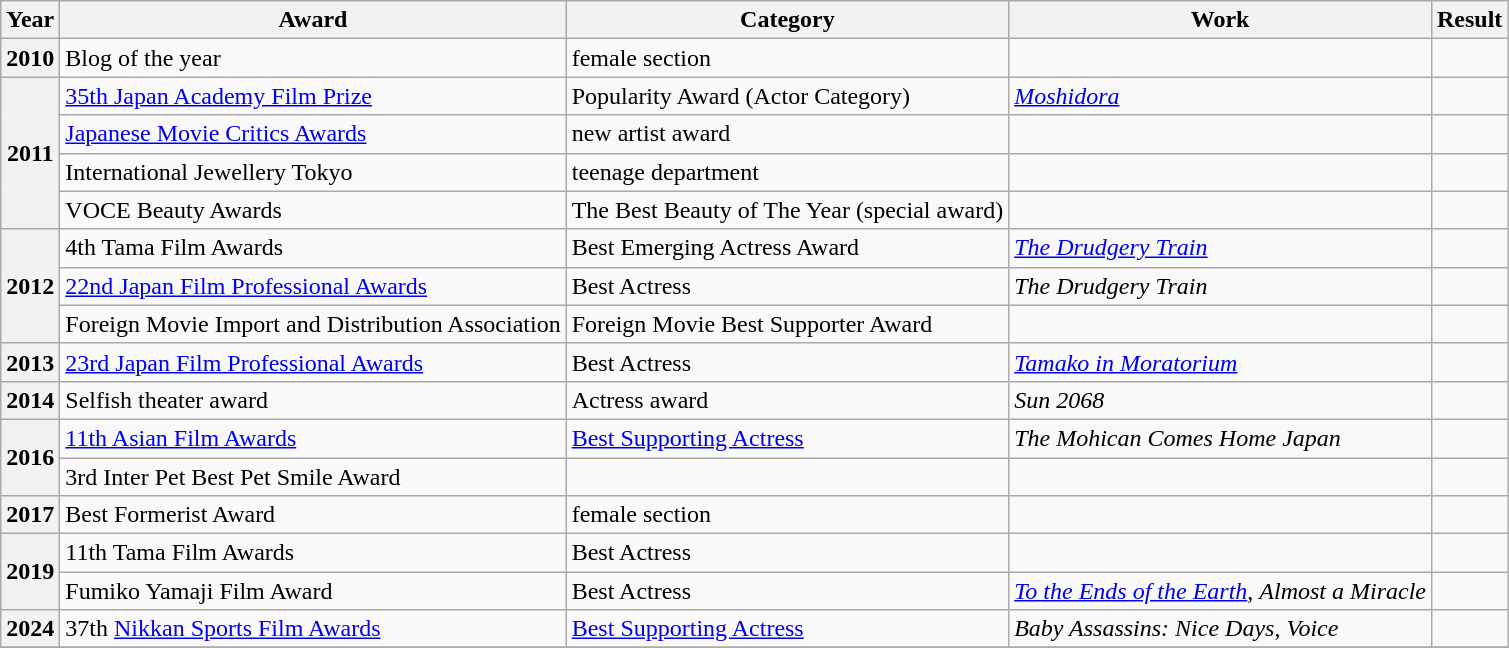<table class="wikitable plainrowheaders " style="font-size:100%">
<tr>
<th scope="col">Year</th>
<th scope="col">Award</th>
<th scope="col">Category</th>
<th scope="col">Work</th>
<th scope="col">Result</th>
</tr>
<tr>
<th>2010</th>
<td>Blog of the year</td>
<td>female section</td>
<td></td>
<td></td>
</tr>
<tr>
<th rowspan="4">2011</th>
<td><a href='#'>35th Japan Academy Film Prize</a></td>
<td>Popularity Award (Actor Category)</td>
<td><em><a href='#'>Moshidora</a></em></td>
<td></td>
</tr>
<tr>
<td><a href='#'>Japanese Movie Critics Awards</a></td>
<td>new artist award</td>
<td></td>
<td></td>
</tr>
<tr>
<td>International Jewellery Tokyo</td>
<td>teenage department</td>
<td></td>
<td></td>
</tr>
<tr>
<td>VOCE Beauty Awards</td>
<td>The Best Beauty of The Year (special award)</td>
<td></td>
<td></td>
</tr>
<tr>
<th rowspan="3">2012</th>
<td>4th Tama Film Awards</td>
<td>Best Emerging Actress Award</td>
<td><em><a href='#'>The Drudgery Train</a></em></td>
<td></td>
</tr>
<tr>
<td><a href='#'>22nd Japan Film Professional Awards</a></td>
<td>Best Actress</td>
<td><em>The Drudgery Train</em></td>
<td></td>
</tr>
<tr>
<td>Foreign Movie Import and Distribution Association</td>
<td>Foreign Movie Best Supporter Award</td>
<td></td>
<td></td>
</tr>
<tr>
<th>2013</th>
<td><a href='#'>23rd Japan Film Professional Awards</a></td>
<td>Best Actress</td>
<td><em><a href='#'>Tamako in Moratorium</a></em></td>
<td></td>
</tr>
<tr>
<th>2014</th>
<td>Selfish theater award</td>
<td>Actress award</td>
<td><em>Sun 2068</em></td>
<td></td>
</tr>
<tr>
<th rowspan="2">2016</th>
<td><a href='#'>11th Asian Film Awards</a></td>
<td><a href='#'>Best Supporting Actress</a></td>
<td><em>The Mohican Comes Home Japan</em></td>
<td></td>
</tr>
<tr>
<td>3rd Inter Pet Best Pet Smile Award</td>
<td></td>
<td></td>
<td></td>
</tr>
<tr>
<th>2017</th>
<td>Best Formerist Award</td>
<td>female section</td>
<td></td>
<td></td>
</tr>
<tr>
<th rowspan="2">2019</th>
<td>11th Tama Film Awards</td>
<td>Best Actress</td>
<td></td>
<td></td>
</tr>
<tr>
<td>Fumiko Yamaji Film Award</td>
<td>Best Actress</td>
<td><em><a href='#'>To the Ends of the Earth</a></em>, <em>Almost a Miracle</em></td>
<td></td>
</tr>
<tr>
<th>2024</th>
<td>37th <a href='#'>Nikkan Sports Film Awards</a></td>
<td><a href='#'>Best Supporting Actress</a></td>
<td><em>Baby Assassins: Nice Days</em>, <em>Voice</em></td>
<td></td>
</tr>
<tr>
</tr>
</table>
